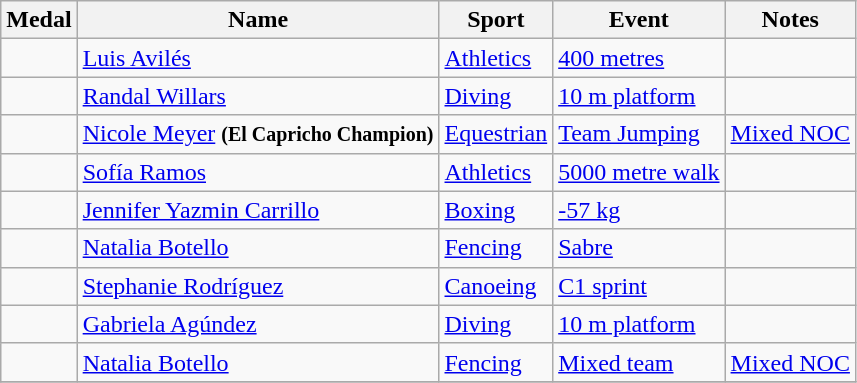<table class="wikitable sortable">
<tr>
<th>Medal</th>
<th>Name</th>
<th>Sport</th>
<th>Event</th>
<th>Notes</th>
</tr>
<tr>
<td><em></em></td>
<td><a href='#'>Luis Avilés</a></td>
<td><a href='#'>Athletics</a></td>
<td><a href='#'>400 metres</a></td>
<td></td>
</tr>
<tr>
<td></td>
<td><a href='#'>Randal Willars</a></td>
<td><a href='#'>Diving</a></td>
<td><a href='#'>10 m platform</a></td>
<td></td>
</tr>
<tr>
<td></td>
<td><a href='#'>Nicole Meyer</a> <strong><small>(El Capricho Champion)</small></strong></td>
<td><a href='#'>Equestrian</a></td>
<td><a href='#'>Team Jumping</a></td>
<td><a href='#'>Mixed NOC</a></td>
</tr>
<tr>
<td></td>
<td><a href='#'>Sofía Ramos</a></td>
<td><a href='#'>Athletics</a></td>
<td><a href='#'>5000 metre walk</a></td>
<td></td>
</tr>
<tr>
<td></td>
<td><a href='#'>Jennifer Yazmin Carrillo</a></td>
<td><a href='#'>Boxing</a></td>
<td><a href='#'>-57 kg</a></td>
<td></td>
</tr>
<tr>
<td></td>
<td><a href='#'>Natalia Botello</a></td>
<td><a href='#'>Fencing</a></td>
<td><a href='#'>Sabre</a></td>
<td></td>
</tr>
<tr>
<td></td>
<td><a href='#'>Stephanie Rodríguez</a></td>
<td><a href='#'>Canoeing</a></td>
<td><a href='#'>C1 sprint</a></td>
<td></td>
</tr>
<tr>
<td></td>
<td><a href='#'>Gabriela Agúndez</a></td>
<td><a href='#'>Diving</a></td>
<td><a href='#'>10 m platform</a></td>
<td></td>
</tr>
<tr>
<td></td>
<td><a href='#'>Natalia Botello</a></td>
<td><a href='#'>Fencing</a></td>
<td><a href='#'>Mixed team</a></td>
<td><a href='#'>Mixed NOC</a></td>
</tr>
<tr>
</tr>
</table>
